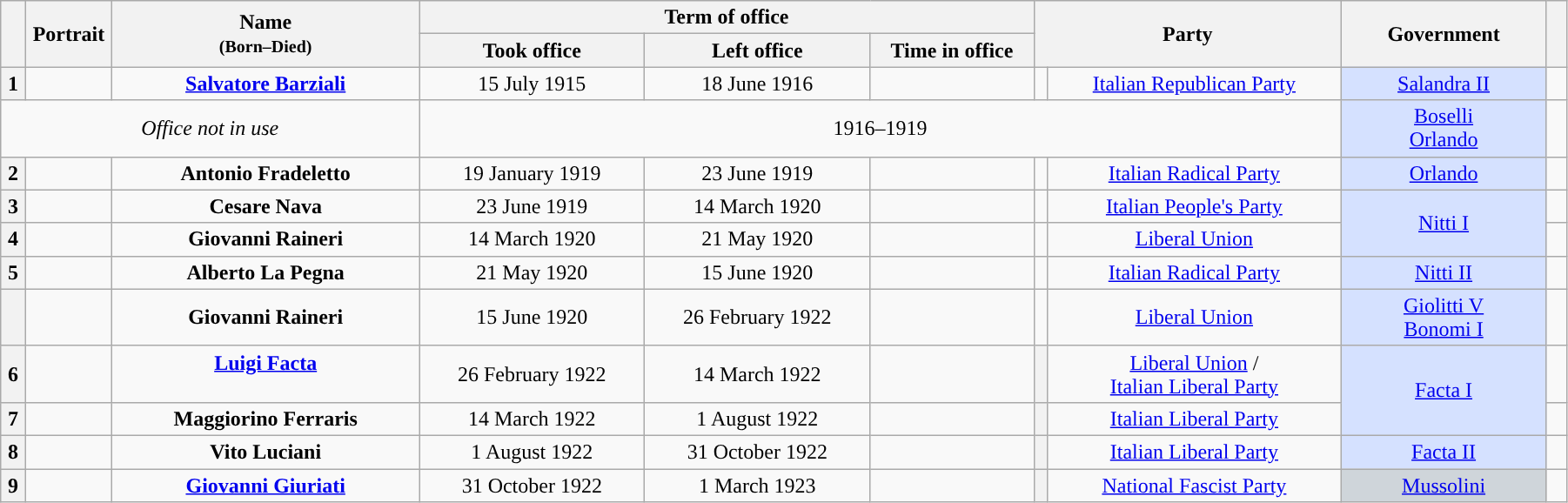<table class="wikitable" style="text-align:center; style="width=95%">
<tr>
<th width=1% rowspan=2></th>
<th width=1% rowspan=2>Portrait</th>
<th width=15% rowspan=2>Name<br><small>(Born–Died)</small></th>
<th width=30% colspan=3>Term of office</th>
<th width=15% rowspan=2 colspan=2>Party</th>
<th width=10% rowspan=2>Government</th>
<th width=1% rowspan=2></th>
</tr>
<tr style="text-align:center;">
<th width=11%>Took office</th>
<th width=11%>Left office</th>
<th width=8%>Time in office</th>
</tr>
<tr>
<th>1</th>
<td></td>
<td><strong><a href='#'>Salvatore Barziali</a></strong><br></td>
<td>15 July 1915</td>
<td>18 June 1916</td>
<td></td>
<td style="background: "></td>
<td><a href='#'>Italian Republican Party</a></td>
<td bgcolor=#D5E1FF><a href='#'>Salandra II</a></td>
<td></td>
</tr>
<tr>
<td colspan=3><em>Office not in use</em></td>
<td colspan=5 align="center">1916–1919</td>
<td bgcolor=#D5E1FF><a href='#'>Boselli</a><br><a href='#'>Orlando</a></td>
<td></td>
</tr>
<tr>
<th>2</th>
<td></td>
<td><strong>Antonio Fradeletto</strong><br></td>
<td>19 January 1919</td>
<td>23 June 1919</td>
<td></td>
<td style="background: "></td>
<td><a href='#'>Italian Radical Party</a></td>
<td bgcolor=#D5E1FF><a href='#'>Orlando</a></td>
<td></td>
</tr>
<tr>
<th>3</th>
<td></td>
<td><strong>Cesare Nava</strong><br></td>
<td>23 June 1919</td>
<td>14 March 1920</td>
<td></td>
<td style="background: "></td>
<td><a href='#'>Italian People's Party</a></td>
<td rowspan=2 bgcolor=#D5E1FF><a href='#'>Nitti I</a></td>
<td></td>
</tr>
<tr>
<th>4</th>
<td></td>
<td><strong>Giovanni Raineri</strong><br></td>
<td>14 March 1920</td>
<td>21 May 1920</td>
<td></td>
<td style="background: "></td>
<td><a href='#'>Liberal Union</a></td>
<td></td>
</tr>
<tr>
<th>5</th>
<td></td>
<td><strong>Alberto La Pegna</strong><br></td>
<td>21 May 1920</td>
<td>15 June 1920</td>
<td></td>
<td style="background: "></td>
<td><a href='#'>Italian Radical Party</a></td>
<td bgcolor=#D5E1FF><a href='#'>Nitti II</a></td>
<td></td>
</tr>
<tr>
<th></th>
<td></td>
<td><strong>Giovanni Raineri</strong><br></td>
<td>15 June 1920</td>
<td>26 February 1922</td>
<td></td>
<td style="background: "></td>
<td><a href='#'>Liberal Union</a></td>
<td bgcolor=#D5E1FF><a href='#'>Giolitti V</a><br><a href='#'>Bonomi I</a></td>
<td></td>
</tr>
<tr>
<th>6</th>
<td></td>
<td><strong><a href='#'>Luigi Facta</a></strong><br><br><em></em></td>
<td>26 February 1922</td>
<td>14 March 1922</td>
<td></td>
<th style="background:"></th>
<td><a href='#'>Liberal Union</a> /<br><a href='#'>Italian Liberal Party</a></td>
<td rowspan=2 bgcolor=#D5E1FF><a href='#'>Facta I</a></td>
<td></td>
</tr>
<tr>
<th>7</th>
<td></td>
<td><strong>Maggiorino Ferraris</strong><br></td>
<td>14 March 1922</td>
<td>1 August 1922</td>
<td></td>
<th style="background:"></th>
<td><a href='#'>Italian Liberal Party</a></td>
<td></td>
</tr>
<tr>
<th>8</th>
<td></td>
<td><strong>Vito Luciani</strong><br></td>
<td>1 August 1922</td>
<td>31 October 1922</td>
<td></td>
<th style="background:"></th>
<td><a href='#'>Italian Liberal Party</a></td>
<td bgcolor=#D5E1FF><a href='#'>Facta II</a></td>
<td></td>
</tr>
<tr>
<th>9</th>
<td></td>
<td><strong><a href='#'>Giovanni Giuriati</a></strong><br></td>
<td>31 October 1922</td>
<td>1 March 1923</td>
<td></td>
<th style="background:"></th>
<td><a href='#'>National Fascist Party</a></td>
<td bgcolor=#CFD5DA><a href='#'>Mussolini</a></td>
<td></td>
</tr>
</table>
